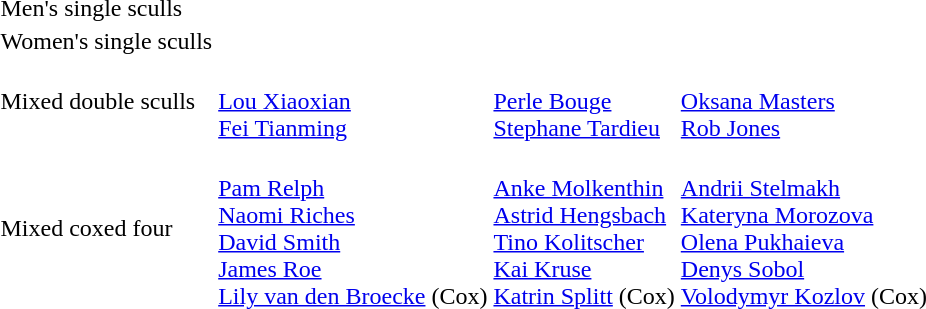<table>
<tr>
<td>Men's single sculls<br></td>
<td></td>
<td></td>
<td></td>
</tr>
<tr>
<td>Women's single sculls<br></td>
<td></td>
<td></td>
<td></td>
</tr>
<tr>
<td>Mixed double sculls<br></td>
<td><br><a href='#'>Lou Xiaoxian</a><br><a href='#'>Fei Tianming</a></td>
<td><br><a href='#'>Perle Bouge</a><br><a href='#'>Stephane Tardieu</a></td>
<td><br><a href='#'>Oksana Masters</a><br><a href='#'>Rob Jones</a></td>
</tr>
<tr>
<td>Mixed coxed four<br></td>
<td><br><a href='#'>Pam Relph</a><br><a href='#'>Naomi Riches</a><br><a href='#'>David Smith</a><br><a href='#'>James Roe</a><br><a href='#'>Lily van den Broecke</a> (Cox)</td>
<td><br><a href='#'>Anke Molkenthin</a><br><a href='#'>Astrid Hengsbach</a><br><a href='#'>Tino Kolitscher</a><br><a href='#'>Kai Kruse</a><br><a href='#'>Katrin Splitt</a> (Cox)</td>
<td><br><a href='#'>Andrii Stelmakh</a><br><a href='#'>Kateryna Morozova</a><br><a href='#'>Olena Pukhaieva</a><br><a href='#'>Denys Sobol</a><br><a href='#'>Volodymyr Kozlov</a> (Cox)</td>
</tr>
</table>
